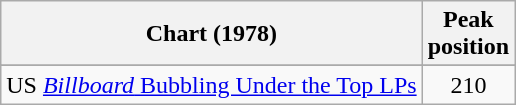<table class="wikitable sortable" style=margin-right:1em;margin-bottom:0;>
<tr>
<th scope="col">Chart (1978)</th>
<th scope="col">Peak<br>position</th>
</tr>
<tr>
</tr>
<tr>
</tr>
<tr>
<td>US <a href='#'><em>Billboard</em> Bubbling Under the Top LPs</a></td>
<td style="text-align:center;">210</td>
</tr>
</table>
